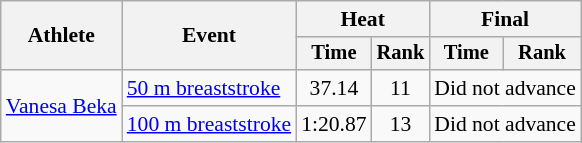<table class=wikitable style="font-size:90%">
<tr>
<th rowspan="2">Athlete</th>
<th rowspan="2">Event</th>
<th colspan="2">Heat</th>
<th colspan="2">Final</th>
</tr>
<tr style="font-size:95%">
<th>Time</th>
<th>Rank</th>
<th>Time</th>
<th>Rank</th>
</tr>
<tr align=center>
<td align=left rowspan=2><a href='#'>Vanesa Beka</a></td>
<td align=left><a href='#'>50 m breaststroke</a></td>
<td>37.14</td>
<td>11</td>
<td colspan=2>Did not advance</td>
</tr>
<tr align=center>
<td align=left><a href='#'>100 m breaststroke</a></td>
<td>1:20.87</td>
<td>13</td>
<td colspan=2>Did not advance</td>
</tr>
</table>
